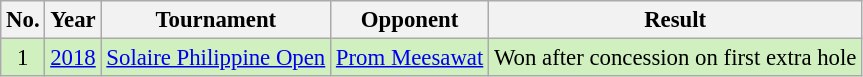<table class="wikitable" style="font-size:95%;">
<tr>
<th>No.</th>
<th>Year</th>
<th>Tournament</th>
<th>Opponent</th>
<th>Result</th>
</tr>
<tr style="background:#D0F0C0;">
<td align=center>1</td>
<td><a href='#'>2018</a></td>
<td><a href='#'>Solaire Philippine Open</a></td>
<td> <a href='#'>Prom Meesawat</a></td>
<td>Won after concession on first extra hole</td>
</tr>
</table>
